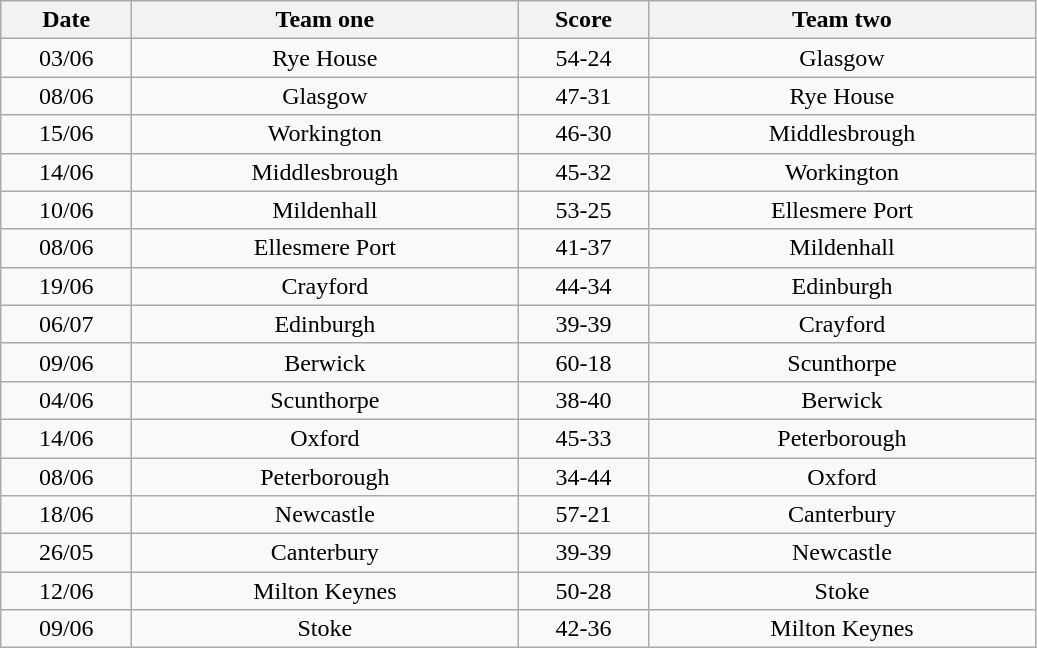<table class="wikitable" style="text-align: center">
<tr>
<th width=80>Date</th>
<th width=250>Team one</th>
<th width=80>Score</th>
<th width=250>Team two</th>
</tr>
<tr>
<td>03/06</td>
<td>Rye House</td>
<td>54-24</td>
<td>Glasgow</td>
</tr>
<tr>
<td>08/06</td>
<td>Glasgow</td>
<td>47-31</td>
<td>Rye House</td>
</tr>
<tr>
<td>15/06</td>
<td>Workington</td>
<td>46-30</td>
<td>Middlesbrough</td>
</tr>
<tr>
<td>14/06</td>
<td>Middlesbrough</td>
<td>45-32</td>
<td>Workington</td>
</tr>
<tr>
<td>10/06</td>
<td>Mildenhall</td>
<td>53-25</td>
<td>Ellesmere Port</td>
</tr>
<tr>
<td>08/06</td>
<td>Ellesmere Port</td>
<td>41-37</td>
<td>Mildenhall</td>
</tr>
<tr>
<td>19/06</td>
<td>Crayford</td>
<td>44-34</td>
<td>Edinburgh</td>
</tr>
<tr>
<td>06/07</td>
<td>Edinburgh</td>
<td>39-39</td>
<td>Crayford</td>
</tr>
<tr>
<td>09/06</td>
<td>Berwick</td>
<td>60-18</td>
<td>Scunthorpe</td>
</tr>
<tr>
<td>04/06</td>
<td>Scunthorpe</td>
<td>38-40</td>
<td>Berwick</td>
</tr>
<tr>
<td>14/06</td>
<td>Oxford</td>
<td>45-33</td>
<td>Peterborough</td>
</tr>
<tr>
<td>08/06</td>
<td>Peterborough</td>
<td>34-44</td>
<td>Oxford</td>
</tr>
<tr>
<td>18/06</td>
<td>Newcastle</td>
<td>57-21</td>
<td>Canterbury</td>
</tr>
<tr>
<td>26/05</td>
<td>Canterbury</td>
<td>39-39</td>
<td>Newcastle</td>
</tr>
<tr>
<td>12/06</td>
<td>Milton Keynes</td>
<td>50-28</td>
<td>Stoke</td>
</tr>
<tr>
<td>09/06</td>
<td>Stoke</td>
<td>42-36</td>
<td>Milton Keynes</td>
</tr>
</table>
